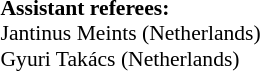<table width=50% style="font-size: 90%">
<tr>
<td><br><strong>Assistant referees:</strong>
<br>Jantinus Meints (Netherlands)
<br>Gyuri Takács (Netherlands)</td>
</tr>
</table>
